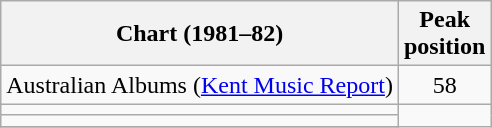<table class="wikitable">
<tr>
<th>Chart (1981–82)</th>
<th>Peak<br>position</th>
</tr>
<tr>
<td>Australian Albums (<a href='#'>Kent Music Report</a>)</td>
<td align="center">58</td>
</tr>
<tr>
<td></td>
</tr>
<tr>
<td></td>
</tr>
<tr>
</tr>
</table>
